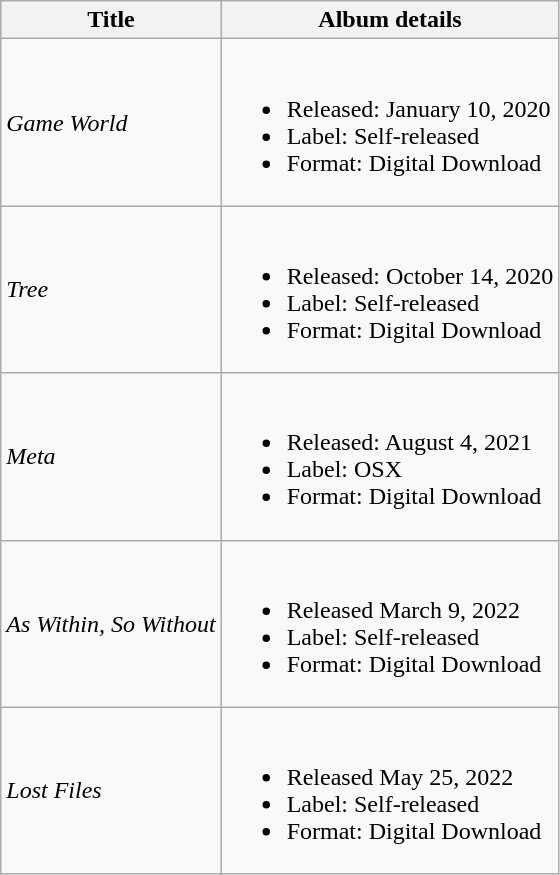<table class="wikitable">
<tr>
<th>Title</th>
<th>Album details</th>
</tr>
<tr>
<td><em>Game World</em><br></td>
<td><br><ul><li>Released: January 10, 2020</li><li>Label: Self-released</li><li>Format: Digital Download</li></ul></td>
</tr>
<tr>
<td><em>Tree</em></td>
<td><br><ul><li>Released: October 14, 2020</li><li>Label: Self-released</li><li>Format: Digital Download</li></ul></td>
</tr>
<tr>
<td><em>Meta</em></td>
<td><br><ul><li>Released: August 4, 2021</li><li>Label: OSX</li><li>Format: Digital Download</li></ul></td>
</tr>
<tr>
<td><em>As Within, So Without</em></td>
<td><br><ul><li>Released March 9, 2022</li><li>Label: Self-released</li><li>Format: Digital Download</li></ul></td>
</tr>
<tr>
<td><em>Lost Files</em></td>
<td><br><ul><li>Released May 25, 2022</li><li>Label: Self-released</li><li>Format: Digital Download</li></ul></td>
</tr>
</table>
